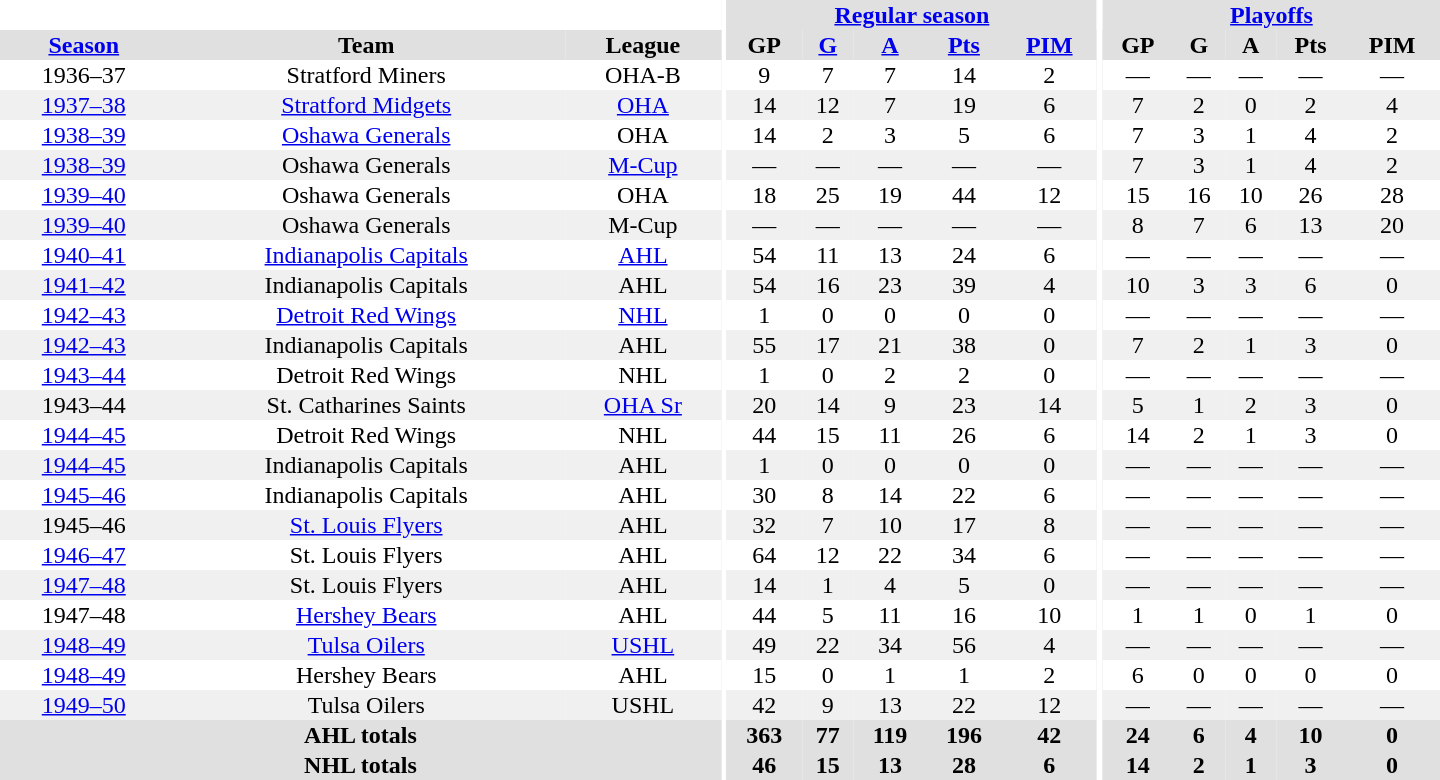<table border="0" cellpadding="1" cellspacing="0" style="text-align:center; width:60em">
<tr bgcolor="#e0e0e0">
<th colspan="3" bgcolor="#ffffff"></th>
<th rowspan="100" bgcolor="#ffffff"></th>
<th colspan="5"><a href='#'>Regular season</a></th>
<th rowspan="100" bgcolor="#ffffff"></th>
<th colspan="5"><a href='#'>Playoffs</a></th>
</tr>
<tr bgcolor="#e0e0e0">
<th><a href='#'>Season</a></th>
<th>Team</th>
<th>League</th>
<th>GP</th>
<th><a href='#'>G</a></th>
<th><a href='#'>A</a></th>
<th><a href='#'>Pts</a></th>
<th><a href='#'>PIM</a></th>
<th>GP</th>
<th>G</th>
<th>A</th>
<th>Pts</th>
<th>PIM</th>
</tr>
<tr>
<td>1936–37</td>
<td>Stratford Miners</td>
<td>OHA-B</td>
<td>9</td>
<td>7</td>
<td>7</td>
<td>14</td>
<td>2</td>
<td>—</td>
<td>—</td>
<td>—</td>
<td>—</td>
<td>—</td>
</tr>
<tr bgcolor="#f0f0f0">
<td><a href='#'>1937–38</a></td>
<td><a href='#'>Stratford Midgets</a></td>
<td><a href='#'>OHA</a></td>
<td>14</td>
<td>12</td>
<td>7</td>
<td>19</td>
<td>6</td>
<td>7</td>
<td>2</td>
<td>0</td>
<td>2</td>
<td>4</td>
</tr>
<tr>
<td><a href='#'>1938–39</a></td>
<td><a href='#'>Oshawa Generals</a></td>
<td>OHA</td>
<td>14</td>
<td>2</td>
<td>3</td>
<td>5</td>
<td>6</td>
<td>7</td>
<td>3</td>
<td>1</td>
<td>4</td>
<td>2</td>
</tr>
<tr bgcolor="#f0f0f0">
<td><a href='#'>1938–39</a></td>
<td>Oshawa Generals</td>
<td><a href='#'>M-Cup</a></td>
<td>—</td>
<td>—</td>
<td>—</td>
<td>—</td>
<td>—</td>
<td>7</td>
<td>3</td>
<td>1</td>
<td>4</td>
<td>2</td>
</tr>
<tr>
<td><a href='#'>1939–40</a></td>
<td>Oshawa Generals</td>
<td>OHA</td>
<td>18</td>
<td>25</td>
<td>19</td>
<td>44</td>
<td>12</td>
<td>15</td>
<td>16</td>
<td>10</td>
<td>26</td>
<td>28</td>
</tr>
<tr bgcolor="#f0f0f0">
<td><a href='#'>1939–40</a></td>
<td>Oshawa Generals</td>
<td>M-Cup</td>
<td>—</td>
<td>—</td>
<td>—</td>
<td>—</td>
<td>—</td>
<td>8</td>
<td>7</td>
<td>6</td>
<td>13</td>
<td>20</td>
</tr>
<tr>
<td><a href='#'>1940–41</a></td>
<td><a href='#'>Indianapolis Capitals</a></td>
<td><a href='#'>AHL</a></td>
<td>54</td>
<td>11</td>
<td>13</td>
<td>24</td>
<td>6</td>
<td>—</td>
<td>—</td>
<td>—</td>
<td>—</td>
<td>—</td>
</tr>
<tr bgcolor="#f0f0f0">
<td><a href='#'>1941–42</a></td>
<td>Indianapolis Capitals</td>
<td>AHL</td>
<td>54</td>
<td>16</td>
<td>23</td>
<td>39</td>
<td>4</td>
<td>10</td>
<td>3</td>
<td>3</td>
<td>6</td>
<td>0</td>
</tr>
<tr>
<td><a href='#'>1942–43</a></td>
<td><a href='#'>Detroit Red Wings</a></td>
<td><a href='#'>NHL</a></td>
<td>1</td>
<td>0</td>
<td>0</td>
<td>0</td>
<td>0</td>
<td>—</td>
<td>—</td>
<td>—</td>
<td>—</td>
<td>—</td>
</tr>
<tr bgcolor="#f0f0f0">
<td><a href='#'>1942–43</a></td>
<td>Indianapolis Capitals</td>
<td>AHL</td>
<td>55</td>
<td>17</td>
<td>21</td>
<td>38</td>
<td>0</td>
<td>7</td>
<td>2</td>
<td>1</td>
<td>3</td>
<td>0</td>
</tr>
<tr>
<td><a href='#'>1943–44</a></td>
<td>Detroit Red Wings</td>
<td>NHL</td>
<td>1</td>
<td>0</td>
<td>2</td>
<td>2</td>
<td>0</td>
<td>—</td>
<td>—</td>
<td>—</td>
<td>—</td>
<td>—</td>
</tr>
<tr bgcolor="#f0f0f0">
<td>1943–44</td>
<td>St. Catharines Saints</td>
<td><a href='#'>OHA Sr</a></td>
<td>20</td>
<td>14</td>
<td>9</td>
<td>23</td>
<td>14</td>
<td>5</td>
<td>1</td>
<td>2</td>
<td>3</td>
<td>0</td>
</tr>
<tr>
<td><a href='#'>1944–45</a></td>
<td>Detroit Red Wings</td>
<td>NHL</td>
<td>44</td>
<td>15</td>
<td>11</td>
<td>26</td>
<td>6</td>
<td>14</td>
<td>2</td>
<td>1</td>
<td>3</td>
<td>0</td>
</tr>
<tr bgcolor="#f0f0f0">
<td><a href='#'>1944–45</a></td>
<td>Indianapolis Capitals</td>
<td>AHL</td>
<td>1</td>
<td>0</td>
<td>0</td>
<td>0</td>
<td>0</td>
<td>—</td>
<td>—</td>
<td>—</td>
<td>—</td>
<td>—</td>
</tr>
<tr>
<td><a href='#'>1945–46</a></td>
<td>Indianapolis Capitals</td>
<td>AHL</td>
<td>30</td>
<td>8</td>
<td>14</td>
<td>22</td>
<td>6</td>
<td>—</td>
<td>—</td>
<td>—</td>
<td>—</td>
<td>—</td>
</tr>
<tr bgcolor="#f0f0f0">
<td>1945–46</td>
<td><a href='#'>St. Louis Flyers</a></td>
<td>AHL</td>
<td>32</td>
<td>7</td>
<td>10</td>
<td>17</td>
<td>8</td>
<td>—</td>
<td>—</td>
<td>—</td>
<td>—</td>
<td>—</td>
</tr>
<tr>
<td><a href='#'>1946–47</a></td>
<td>St. Louis Flyers</td>
<td>AHL</td>
<td>64</td>
<td>12</td>
<td>22</td>
<td>34</td>
<td>6</td>
<td>—</td>
<td>—</td>
<td>—</td>
<td>—</td>
<td>—</td>
</tr>
<tr bgcolor="#f0f0f0">
<td><a href='#'>1947–48</a></td>
<td>St. Louis Flyers</td>
<td>AHL</td>
<td>14</td>
<td>1</td>
<td>4</td>
<td>5</td>
<td>0</td>
<td>—</td>
<td>—</td>
<td>—</td>
<td>—</td>
<td>—</td>
</tr>
<tr>
<td>1947–48</td>
<td><a href='#'>Hershey Bears</a></td>
<td>AHL</td>
<td>44</td>
<td>5</td>
<td>11</td>
<td>16</td>
<td>10</td>
<td>1</td>
<td>1</td>
<td>0</td>
<td>1</td>
<td>0</td>
</tr>
<tr bgcolor="#f0f0f0">
<td><a href='#'>1948–49</a></td>
<td><a href='#'>Tulsa Oilers</a></td>
<td><a href='#'>USHL</a></td>
<td>49</td>
<td>22</td>
<td>34</td>
<td>56</td>
<td>4</td>
<td>—</td>
<td>—</td>
<td>—</td>
<td>—</td>
<td>—</td>
</tr>
<tr>
<td><a href='#'>1948–49</a></td>
<td>Hershey Bears</td>
<td>AHL</td>
<td>15</td>
<td>0</td>
<td>1</td>
<td>1</td>
<td>2</td>
<td>6</td>
<td>0</td>
<td>0</td>
<td>0</td>
<td>0</td>
</tr>
<tr bgcolor="#f0f0f0">
<td><a href='#'>1949–50</a></td>
<td>Tulsa Oilers</td>
<td>USHL</td>
<td>42</td>
<td>9</td>
<td>13</td>
<td>22</td>
<td>12</td>
<td>—</td>
<td>—</td>
<td>—</td>
<td>—</td>
<td>—</td>
</tr>
<tr bgcolor="#e0e0e0">
<th colspan="3">AHL totals</th>
<th>363</th>
<th>77</th>
<th>119</th>
<th>196</th>
<th>42</th>
<th>24</th>
<th>6</th>
<th>4</th>
<th>10</th>
<th>0</th>
</tr>
<tr bgcolor="#e0e0e0">
<th colspan="3">NHL totals</th>
<th>46</th>
<th>15</th>
<th>13</th>
<th>28</th>
<th>6</th>
<th>14</th>
<th>2</th>
<th>1</th>
<th>3</th>
<th>0</th>
</tr>
</table>
